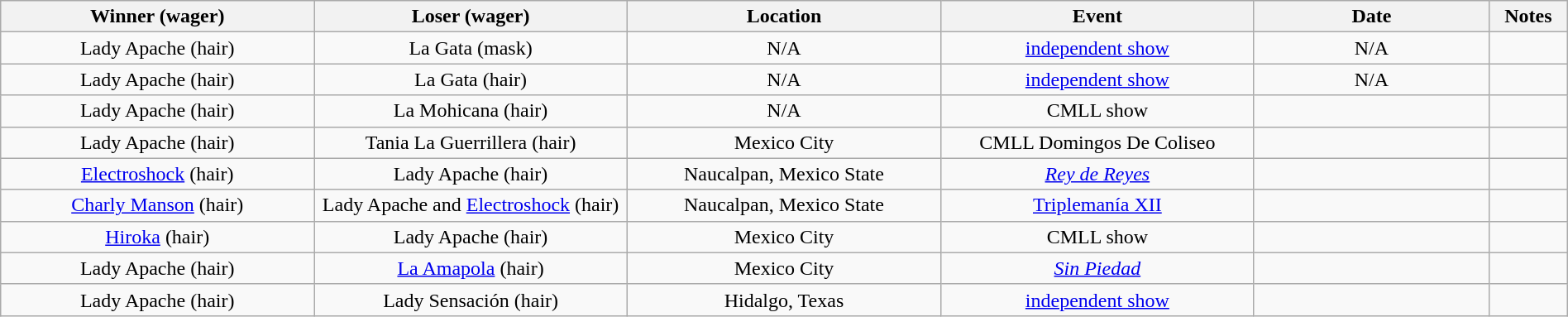<table class="wikitable sortable" width=100%  style="text-align: center">
<tr>
<th width=20% scope="col">Winner (wager)</th>
<th width=20% scope="col">Loser (wager)</th>
<th width=20% scope="col">Location</th>
<th width=20% scope="col">Event</th>
<th width=15% scope="col">Date</th>
<th class="unsortable" width=5% scope="col">Notes</th>
</tr>
<tr>
<td>Lady Apache (hair)</td>
<td>La Gata (mask)</td>
<td>N/A</td>
<td><a href='#'>independent show</a></td>
<td>N/A</td>
<td></td>
</tr>
<tr>
<td>Lady Apache (hair)</td>
<td>La Gata (hair)</td>
<td>N/A</td>
<td><a href='#'>independent show</a></td>
<td>N/A</td>
<td></td>
</tr>
<tr>
<td>Lady Apache (hair)</td>
<td>La Mohicana (hair)</td>
<td>N/A</td>
<td>CMLL show</td>
<td></td>
<td></td>
</tr>
<tr>
<td>Lady Apache (hair)</td>
<td>Tania La Guerrillera (hair)</td>
<td>Mexico City</td>
<td>CMLL Domingos De Coliseo</td>
<td></td>
<td></td>
</tr>
<tr>
<td><a href='#'>Electroshock</a> (hair)</td>
<td>Lady Apache (hair)</td>
<td>Naucalpan, Mexico State</td>
<td><em><a href='#'>Rey de Reyes</a></em></td>
<td></td>
<td></td>
</tr>
<tr>
<td><a href='#'>Charly Manson</a> (hair)</td>
<td>Lady Apache and <a href='#'>Electroshock</a> (hair)</td>
<td>Naucalpan, Mexico State</td>
<td><a href='#'>Triplemanía XII</a></td>
<td></td>
<td></td>
</tr>
<tr>
<td><a href='#'>Hiroka</a> (hair)</td>
<td>Lady Apache (hair)</td>
<td>Mexico City</td>
<td>CMLL show</td>
<td></td>
<td></td>
</tr>
<tr>
<td>Lady Apache (hair)</td>
<td><a href='#'>La Amapola</a> (hair)</td>
<td>Mexico City</td>
<td><em><a href='#'>Sin Piedad</a></em></td>
<td></td>
<td></td>
</tr>
<tr>
<td>Lady Apache (hair)</td>
<td>Lady Sensación (hair)</td>
<td>Hidalgo, Texas</td>
<td><a href='#'>independent show</a></td>
<td></td>
<td> </td>
</tr>
</table>
